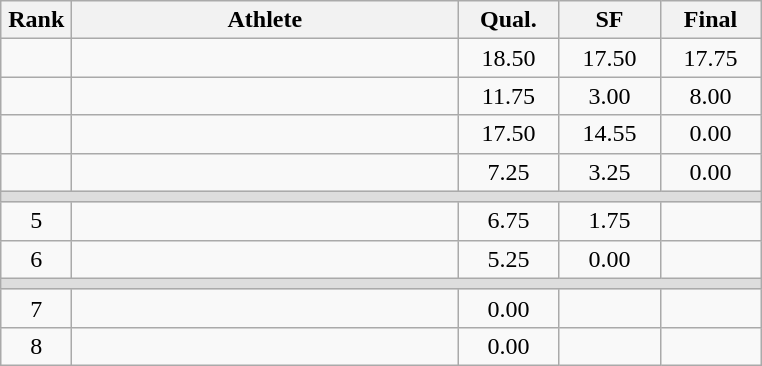<table class=wikitable style="text-align:center">
<tr>
<th width=40>Rank</th>
<th width=250>Athlete</th>
<th width=60>Qual.</th>
<th width=60>SF</th>
<th width=60>Final</th>
</tr>
<tr>
<td></td>
<td align=left></td>
<td>18.50</td>
<td>17.50</td>
<td>17.75</td>
</tr>
<tr>
<td></td>
<td align=left></td>
<td>11.75</td>
<td>3.00</td>
<td>8.00</td>
</tr>
<tr>
<td></td>
<td align=left></td>
<td>17.50</td>
<td>14.55</td>
<td>0.00</td>
</tr>
<tr>
<td></td>
<td align=left></td>
<td>7.25</td>
<td>3.25</td>
<td>0.00</td>
</tr>
<tr bgcolor=#DDDDDD>
<td colspan=5></td>
</tr>
<tr>
<td>5</td>
<td align=left></td>
<td>6.75</td>
<td>1.75</td>
<td></td>
</tr>
<tr>
<td>6</td>
<td align=left></td>
<td>5.25</td>
<td>0.00</td>
<td></td>
</tr>
<tr bgcolor=#DDDDDD>
<td colspan=5></td>
</tr>
<tr>
<td>7</td>
<td align=left></td>
<td>0.00</td>
<td></td>
<td></td>
</tr>
<tr>
<td>8</td>
<td align=left></td>
<td>0.00</td>
<td></td>
<td></td>
</tr>
</table>
